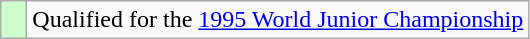<table class="wikitable" style="text-align: left;">
<tr>
<td width=10px bgcolor=#ccffcc></td>
<td>Qualified for the <a href='#'>1995 World Junior Championship</a></td>
</tr>
</table>
